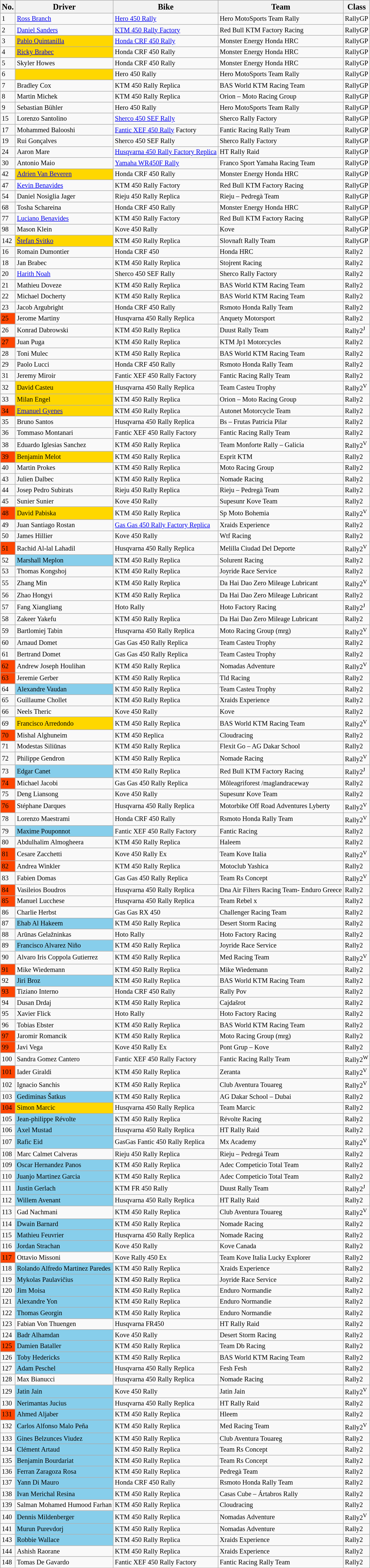<table class="wikitable sortable" style="font-size:85%;">
<tr>
<th><big>No.</big></th>
<th><big>Driver</big></th>
<th><big>Bike</big></th>
<th><big>Team</big></th>
<th><big>Class</big></th>
</tr>
<tr>
<td>1</td>
<td> <a href='#'>Ross Branch</a></td>
<td><a href='#'>Hero 450 Rally</a></td>
<td>Hero MotoSports Team Rally</td>
<td>RallyGP</td>
</tr>
<tr>
<td>2</td>
<td> <a href='#'> Daniel Sanders</a></td>
<td><a href='#'>KTM 450 Rally Factory</a></td>
<td>Red Bull KTM Factory Racing</td>
<td>RallyGP</td>
</tr>
<tr>
<td>3</td>
<td style="background:gold;"> <a href='#'>Pablo Quintanilla</a></td>
<td><a href='#'>Honda CRF 450 Rally</a></td>
<td>Monster Energy Honda HRC</td>
<td>RallyGP</td>
</tr>
<tr>
<td>4</td>
<td style="background:gold;"> <a href='#'>Ricky Brabec</a></td>
<td>Honda CRF 450 Rally</td>
<td>Monster Energy Honda HRC</td>
<td>RallyGP</td>
</tr>
<tr>
<td>5</td>
<td> Skyler Howes</td>
<td>Honda CRF 450 Rally</td>
<td>Monster Energy Honda HRC</td>
<td>RallyGP</td>
</tr>
<tr>
<td>6</td>
<td style="background:gold;"> </td>
<td>Hero 450 Rally</td>
<td>Hero MotoSports Team Rally</td>
<td>RallyGP</td>
</tr>
<tr>
<td>7</td>
<td> Bradley Cox</td>
<td>KTM 450 Rally Replica</td>
<td>BAS World KTM Racing Team</td>
<td>RallyGP</td>
</tr>
<tr>
<td>8</td>
<td> Martin Michek</td>
<td>KTM 450 Rally Replica</td>
<td>Orion – Moto Racing Group</td>
<td>RallyGP</td>
</tr>
<tr>
<td>9</td>
<td> Sebastian Bühler</td>
<td>Hero 450 Rally</td>
<td>Hero MotoSports Team Rally</td>
<td>RallyGP</td>
</tr>
<tr>
<td>15</td>
<td> Lorenzo Santolino</td>
<td><a href='#'>Sherco 450 SEF Rally</a></td>
<td>Sherco Rally Factory</td>
<td>RallyGP</td>
</tr>
<tr>
<td>17</td>
<td> Mohammed Balooshi</td>
<td><a href='#'>Fantic XEF 450 Rally</a> Factory</td>
<td>Fantic Racing Rally Team</td>
<td>RallyGP</td>
</tr>
<tr>
<td>19</td>
<td> Rui Gonçalves</td>
<td>Sherco 450 SEF Rally</td>
<td>Sherco Rally Factory</td>
<td>RallyGP</td>
</tr>
<tr>
<td>24</td>
<td> Aaron Mare</td>
<td><a href='#'>Husqvarna 450 Rally Factory Replica</a></td>
<td>HT Rally Raid</td>
<td>RallyGP</td>
</tr>
<tr>
<td>30</td>
<td> Antonio Maio</td>
<td><a href='#'>Yamaha WR450F Rally</a></td>
<td>Franco Sport Yamaha Racing Team</td>
<td>RallyGP</td>
</tr>
<tr>
<td>42</td>
<td style="background:gold;"> <a href='#'>Adrien Van Beveren</a></td>
<td>Honda CRF 450 Rally</td>
<td>Monster Energy Honda HRC</td>
<td>RallyGP</td>
</tr>
<tr>
<td>47</td>
<td> <a href='#'>Kevin Benavides</a></td>
<td>KTM 450 Rally Factory</td>
<td>Red Bull KTM Factory Racing</td>
<td>RallyGP</td>
</tr>
<tr>
<td>54</td>
<td> Daniel Nosiglia Jager</td>
<td>Rieju 450 Rally Replica</td>
<td>Rieju – Pedregà Team</td>
<td>RallyGP</td>
</tr>
<tr>
<td>68</td>
<td> Tosha Schareina</td>
<td>Honda CRF 450 Rally</td>
<td>Monster Energy Honda HRC</td>
<td>RallyGP</td>
</tr>
<tr>
<td>77</td>
<td> <a href='#'>Luciano Benavides</a></td>
<td>KTM 450 Rally Factory</td>
<td>Red Bull KTM Factory Racing</td>
<td>RallyGP</td>
</tr>
<tr>
<td>98</td>
<td> Mason Klein</td>
<td>Kove 450 Rally</td>
<td>Kove</td>
<td>RallyGP</td>
</tr>
<tr>
<td>142</td>
<td style="background:gold;"> <a href='#'>Štefan Svitko</a></td>
<td>KTM 450 Rally Replica</td>
<td>Slovnaft Rally Team</td>
<td>RallyGP</td>
</tr>
<tr>
<td>16</td>
<td> Romain Dumontier</td>
<td>Honda CRF 450</td>
<td>Honda HRC</td>
<td>Rally2</td>
</tr>
<tr>
<td>18</td>
<td> Jan Brabec</td>
<td>KTM 450 Rally Replica</td>
<td>Stojrent Racing</td>
<td>Rally2</td>
</tr>
<tr>
<td>20</td>
<td> <a href='#'>Harith Noah</a></td>
<td>Sherco 450 SEF Rally</td>
<td>Sherco Rally Factory</td>
<td>Rally2</td>
</tr>
<tr>
<td>21</td>
<td> Mathieu Doveze</td>
<td>KTM 450 Rally Replica</td>
<td>BAS World KTM Racing Team</td>
<td>Rally2</td>
</tr>
<tr>
<td>22</td>
<td> Michael Docherty</td>
<td>KTM 450 Rally Replica</td>
<td>BAS World KTM Racing Team</td>
<td>Rally2</td>
</tr>
<tr>
<td>23</td>
<td> Jacob Argubright</td>
<td>Honda CRF 450 Rally</td>
<td>Rsmoto Honda Rally Team</td>
<td>Rally2</td>
</tr>
<tr>
<td style="background:orangered;">25</td>
<td> Jerome Martiny</td>
<td>Husqvarna 450 Rally Replica</td>
<td>Anquety Motorsport</td>
<td>Rally2</td>
</tr>
<tr>
<td>26</td>
<td> Konrad Dabrowski</td>
<td>KTM 450 Rally Replica</td>
<td>Duust Rally Team</td>
<td>Rally2<sup>J</sup></td>
</tr>
<tr>
<td style="background:orangered;">27</td>
<td> Juan Puga</td>
<td>KTM 450 Rally Replica</td>
<td>KTM Jp1 Motorcycles</td>
<td>Rally2</td>
</tr>
<tr>
<td>28</td>
<td> Toni Mulec</td>
<td>KTM 450 Rally Replica</td>
<td>BAS World KTM Racing Team</td>
<td>Rally2</td>
</tr>
<tr>
<td>29</td>
<td> Paolo Lucci</td>
<td>Honda CRF 450 Rally</td>
<td>Rsmoto Honda Rally Team</td>
<td>Rally2</td>
</tr>
<tr>
<td>31</td>
<td> Jeremy Miroir</td>
<td>Fantic XEF 450 Rally Factory</td>
<td>Fantic Racing Rally Team</td>
<td>Rally2</td>
</tr>
<tr>
<td>32</td>
<td style="background:gold;"> David Casteu</td>
<td>Husqvarna 450 Rally Replica</td>
<td>Team Casteu Trophy</td>
<td>Rally2<sup>V</sup></td>
</tr>
<tr>
<td>33</td>
<td style="background:gold;"> Milan Engel</td>
<td>KTM 450 Rally Replica</td>
<td>Orion – Moto Racing Group</td>
<td>Rally2</td>
</tr>
<tr>
<td style="background:orangered;">34</td>
<td style="background:gold;"> <a href='#'>Emanuel Gyenes</a></td>
<td>KTM 450 Rally Replica</td>
<td>Autonet Motorcycle Team</td>
<td>Rally2</td>
</tr>
<tr>
<td>35</td>
<td> Bruno Santos</td>
<td>Husqvarna 450 Rally Replica</td>
<td>Bs – Frutas Patricia Pilar</td>
<td>Rally2</td>
</tr>
<tr>
<td>36</td>
<td> Tommaso Montanari</td>
<td>Fantic XEF 450 Rally Factory</td>
<td>Fantic Racing Rally Team</td>
<td>Rally2</td>
</tr>
<tr>
<td>38</td>
<td> Eduardo Iglesias Sanchez</td>
<td>KTM 450 Rally Replica</td>
<td>Team Monforte Rally – Galicia</td>
<td>Rally2<sup>V</sup></td>
</tr>
<tr>
<td style="background:orangered;">39</td>
<td style="background:gold;"> Benjamin Melot</td>
<td>KTM 450 Rally Replica</td>
<td>Esprit KTM</td>
<td>Rally2</td>
</tr>
<tr>
<td>40</td>
<td> Martin Prokes</td>
<td>KTM 450 Rally Replica</td>
<td>Moto Racing Group</td>
<td>Rally2</td>
</tr>
<tr>
<td>43</td>
<td> Julien Dalbec</td>
<td>KTM 450 Rally Replica</td>
<td>Nomade Racing</td>
<td>Rally2</td>
</tr>
<tr>
<td>44</td>
<td> Josep Pedro Subirats</td>
<td>Rieju 450 Rally Replica</td>
<td>Rieju – Pedregà Team</td>
<td>Rally2</td>
</tr>
<tr>
<td>45</td>
<td> Sunier Sunier</td>
<td>Kove 450 Rally</td>
<td>Supesunr Kove Team</td>
<td>Rally2</td>
</tr>
<tr>
<td style="background:orangered;">48</td>
<td style="background:gold;"> David Pabiska</td>
<td>KTM 450 Rally Replica</td>
<td>Sp Moto Bohemia</td>
<td>Rally2<sup>V</sup></td>
</tr>
<tr>
<td>49</td>
<td> Juan Santiago Rostan</td>
<td><a href='#'>Gas Gas 450 Rally Factory Replica</a></td>
<td>Xraids Experience</td>
<td>Rally2</td>
</tr>
<tr>
<td>50</td>
<td> James Hillier</td>
<td>Kove 450 Rally</td>
<td>Wtf Racing</td>
<td>Rally2</td>
</tr>
<tr>
<td style="background:orangered;">51</td>
<td> Rachid Al-lal Lahadil</td>
<td>Husqvarna 450 Rally Replica</td>
<td>Melilla Ciudad Del Deporte</td>
<td>Rally2<sup>V</sup></td>
</tr>
<tr>
<td>52</td>
<td style="background:skyblue;"> Marshall Meplon</td>
<td>KTM 450 Rally Replica</td>
<td>Solurent Racing</td>
<td>Rally2</td>
</tr>
<tr>
<td>53</td>
<td> Thomas Kongshoj</td>
<td>KTM 450 Rally Replica</td>
<td>Joyride Race Service</td>
<td>Rally2</td>
</tr>
<tr>
<td>55</td>
<td> Zhang Min</td>
<td>KTM 450 Rally Replica</td>
<td>Da Hai Dao Zero Mileage Lubricant</td>
<td>Rally2<sup>V</sup></td>
</tr>
<tr>
<td>56</td>
<td> Zhao Hongyi</td>
<td>KTM 450 Rally Replica</td>
<td>Da Hai Dao Zero Mileage Lubricant</td>
<td>Rally2</td>
</tr>
<tr>
<td>57</td>
<td> Fang Xiangliang</td>
<td>Hoto Rally</td>
<td>Hoto Factory Racing</td>
<td>Rally2<sup>J</sup></td>
</tr>
<tr>
<td>58</td>
<td> Zakeer Yakefu</td>
<td>KTM 450 Rally Replica</td>
<td>Da Hai Dao Zero Mileage Lubricant</td>
<td>Rally2</td>
</tr>
<tr>
<td>59</td>
<td> Bartlomiej Tabin</td>
<td>Husqvarna 450 Rally Replica</td>
<td>Moto Racing Group (mrg)</td>
<td>Rally2<sup>V</sup></td>
</tr>
<tr>
<td>60</td>
<td> Arnaud Domet</td>
<td>Gas Gas 450 Rally Replica</td>
<td>Team Casteu Trophy</td>
<td>Rally2</td>
</tr>
<tr>
<td>61</td>
<td> Bertrand Domet</td>
<td>Gas Gas 450 Rally Replica</td>
<td>Team Casteu Trophy</td>
<td>Rally2</td>
</tr>
<tr>
<td style="background:orangered;">62</td>
<td> Andrew Joseph Houlihan</td>
<td>KTM 450 Rally Replica</td>
<td>Nomadas Adventure</td>
<td>Rally2<sup>V</sup></td>
</tr>
<tr>
<td style="background:orangered;">63</td>
<td> Jeremie Gerber</td>
<td>KTM 450 Rally Replica</td>
<td>Tld Racing</td>
<td>Rally2</td>
</tr>
<tr>
<td>64</td>
<td style="background:skyblue;"> Alexandre Vaudan</td>
<td>KTM 450 Rally Replica</td>
<td>Team Casteu Trophy</td>
<td>Rally2</td>
</tr>
<tr>
<td>65</td>
<td> Guillaume Chollet</td>
<td>KTM 450 Rally Replica</td>
<td>Xraids Experience</td>
<td>Rally2</td>
</tr>
<tr>
<td>66</td>
<td> Neels Theric</td>
<td>Kove 450 Rally</td>
<td>Kove</td>
<td>Rally2</td>
</tr>
<tr>
<td>69</td>
<td style="background:gold;"> Francisco Arredondo</td>
<td>KTM 450 Rally Replica</td>
<td>BAS World KTM Racing Team</td>
<td>Rally2<sup>V</sup></td>
</tr>
<tr>
<td style="background:orangered;">70</td>
<td> Mishal Alghuneim</td>
<td>KTM 450 Replica</td>
<td>Cloudracing</td>
<td>Rally2</td>
</tr>
<tr>
<td>71</td>
<td> Modestas Siliūnas</td>
<td>KTM 450 Rally Replica</td>
<td>Flexit Go – AG Dakar School</td>
<td>Rally2</td>
</tr>
<tr>
<td>72</td>
<td> Philippe Gendron</td>
<td>KTM 450 Rally Replica</td>
<td>Nomade Racing</td>
<td>Rally2<sup>V</sup></td>
</tr>
<tr>
<td>73</td>
<td style="background:skyblue;"> Edgar Canet</td>
<td>KTM 450 Rally Replica</td>
<td>Red Bull KTM Factory Racing</td>
<td>Rally2<sup>J</sup></td>
</tr>
<tr>
<td style="background:orangered;">74</td>
<td> Michael Jacobi</td>
<td>Gas Gas 450 Rally Replica</td>
<td>Môleagriforest /maglandraceway</td>
<td>Rally2</td>
</tr>
<tr>
<td>75</td>
<td> Deng Liansong</td>
<td>Kove 450 Rally</td>
<td>Supesunr Kove Team</td>
<td>Rally2</td>
</tr>
<tr>
<td style="background:orangered;">76</td>
<td> Stéphane Darques</td>
<td>Husqvarna 450 Rally Replica</td>
<td>Motorbike Off Road Adventures Lyberty</td>
<td>Rally2<sup>V</sup></td>
</tr>
<tr>
<td>78</td>
<td> Lorenzo Maestrami</td>
<td>Honda CRF 450 Rally</td>
<td>Rsmoto Honda Rally Team</td>
<td>Rally2<sup>V</sup></td>
</tr>
<tr>
<td>79</td>
<td style="background:skyblue;"> Maxime Pouponnot</td>
<td>Fantic XEF 450 Rally Factory</td>
<td>Fantic Racing</td>
<td>Rally2</td>
</tr>
<tr>
<td>80</td>
<td> Abdulhalim Almogheera</td>
<td>KTM 450 Rally Replica</td>
<td>Haleem</td>
<td>Rally2</td>
</tr>
<tr>
<td style="background:orangered;">81</td>
<td> Cesare Zacchetti</td>
<td>Kove 450 Rally Ex</td>
<td>Team Kove Italia</td>
<td>Rally2<sup>V</sup></td>
</tr>
<tr>
<td style="background:orangered;">82</td>
<td> Andrea Winkler</td>
<td>KTM 450 Rally Replica</td>
<td>Motoclub Yashica</td>
<td>Rally2</td>
</tr>
<tr>
<td>83</td>
<td> Fabien Domas</td>
<td>Gas Gas 450 Rally Replica</td>
<td>Team Rs Concept</td>
<td>Rally2<sup>V</sup></td>
</tr>
<tr>
<td style="background:orangered;">84</td>
<td> Vasileios Boudros</td>
<td>Husqvarna 450 Rally Replica</td>
<td>Dna Air Filters Racing Team- Enduro Greece</td>
<td>Rally2</td>
</tr>
<tr>
<td style="background:orangered;">85</td>
<td> Manuel Lucchese</td>
<td>Husqvarna 450 Rally Replica</td>
<td>Team Rebel x</td>
<td>Rally2</td>
</tr>
<tr>
<td>86</td>
<td> Charlie Herbst</td>
<td>Gas Gas RX 450</td>
<td>Challenger Racing Team</td>
<td>Rally2</td>
</tr>
<tr>
<td>87</td>
<td style="background:skyblue;"> Ehab Al Hakeem</td>
<td>KTM 450 Rally Replica</td>
<td>Desert Storm Racing</td>
<td>Rally2</td>
</tr>
<tr>
<td>88</td>
<td> Arūnas Gelažninkas</td>
<td>Hoto Rally</td>
<td>Hoto Factory Racing</td>
<td>Rally2</td>
</tr>
<tr>
<td>89</td>
<td style="background:skyblue;"> Francisco Alvarez Niño</td>
<td>KTM 450 Rally Replica</td>
<td>Joyride Race Service</td>
<td>Rally2</td>
</tr>
<tr>
<td>90</td>
<td> Alvaro Iris Coppola Gutierrez</td>
<td>KTM 450 Rally Replica</td>
<td>Med Racing Team</td>
<td>Rally2<sup>V</sup></td>
</tr>
<tr>
<td style="background:orangered;">91</td>
<td> Mike Wiedemann</td>
<td>KTM 450 Rally Replica</td>
<td>Mike Wiedemann</td>
<td>Rally2</td>
</tr>
<tr>
<td>92</td>
<td style="background:skyblue;"> Jiri Broz</td>
<td>KTM 450 Rally Replica</td>
<td>BAS World KTM Racing Team</td>
<td>Rally2</td>
</tr>
<tr>
<td style="background:orangered;">93</td>
<td> Tiziano Interno</td>
<td>Honda CRF 450 Rally</td>
<td>Rally Pov</td>
<td>Rally2</td>
</tr>
<tr>
<td>94</td>
<td> Dusan Drdaj</td>
<td>KTM 450 Rally Replica</td>
<td>Cajdašrot</td>
<td>Rally2</td>
</tr>
<tr>
<td>95</td>
<td> Xavier Flick</td>
<td>Hoto Rally</td>
<td>Hoto Factory Racing</td>
<td>Rally2</td>
</tr>
<tr>
<td>96</td>
<td> Tobias Ebster</td>
<td>KTM 450 Rally Replica</td>
<td>BAS World KTM Racing Team</td>
<td>Rally2</td>
</tr>
<tr>
<td style="background:orangered;">97</td>
<td> Jaromir Romancik</td>
<td>KTM 450 Rally Replica</td>
<td>Moto Racing Group (mrg)</td>
<td>Rally2</td>
</tr>
<tr>
<td style="background:orangered;">99</td>
<td> Javi Vega</td>
<td>Kove 450 Rally Ex</td>
<td>Pont Grup – Kove</td>
<td>Rally2</td>
</tr>
<tr>
<td>100</td>
<td> Sandra Gomez Cantero</td>
<td>Fantic XEF 450 Rally Factory</td>
<td>Fantic Racing Rally Team</td>
<td>Rally2<sup>W</sup></td>
</tr>
<tr>
<td style="background:orangered;">101</td>
<td> Iader Giraldi</td>
<td>KTM 450 Rally Replica</td>
<td>Zeranta</td>
<td>Rally2<sup>V</sup></td>
</tr>
<tr>
<td>102</td>
<td> Ignacio Sanchis</td>
<td>KTM 450 Rally Replica</td>
<td>Club Aventura Touareg</td>
<td>Rally2<sup>V</sup></td>
</tr>
<tr>
<td>103</td>
<td style="background:skyblue;"> Gediminas Šatkus</td>
<td>KTM 450 Rally Replica</td>
<td>AG Dakar School – Dubai</td>
<td>Rally2</td>
</tr>
<tr>
<td style="background:orangered;">104</td>
<td style="background:gold;"> Simon Marcic</td>
<td>Husqvarna 450 Rally Replica</td>
<td>Team Marcic</td>
<td>Rally2</td>
</tr>
<tr>
<td>105</td>
<td style="background:skyblue;"> Jean-philippe Révolte</td>
<td>KTM 450 Rally Replica</td>
<td>Révolte Racing</td>
<td>Rally2</td>
</tr>
<tr>
<td>106</td>
<td style="background:skyblue;"> Axel Mustad</td>
<td>Husqvarna 450 Rally Replica</td>
<td>HT Rally Raid</td>
<td>Rally2</td>
</tr>
<tr>
<td>107</td>
<td style="background:skyblue;"> Rafic Eid</td>
<td>GasGas Fantic 450 Rally Replica</td>
<td>Mx Academy</td>
<td>Rally2<sup>V</sup></td>
</tr>
<tr>
<td>108</td>
<td> Marc Calmet Calveras</td>
<td>Rieju 450 Rally Replica</td>
<td>Rieju – Pedregá Team</td>
<td>Rally2</td>
</tr>
<tr>
<td>109</td>
<td style="background:skyblue;"> Oscar Hernandez Panos</td>
<td>KTM 450 Rally Replica</td>
<td>Adec Competicio Total Team</td>
<td>Rally2</td>
</tr>
<tr>
<td>110</td>
<td style="background:skyblue;"> Juanjo Martinez Garcia</td>
<td>KTM 450 Rally Replica</td>
<td>Adec Competicio Total Team</td>
<td>Rally2</td>
</tr>
<tr>
<td>111</td>
<td style="background:skyblue;"> Justin Gerlach</td>
<td>KTM FR 450 Rally</td>
<td>Duust Rally Team</td>
<td>Rally2<sup>J</sup></td>
</tr>
<tr>
<td>112</td>
<td style="background:skyblue;"> Willem Avenant</td>
<td>Husqvarna 450 Rally Replica</td>
<td>HT Rally Raid</td>
<td>Rally2</td>
</tr>
<tr>
<td>113</td>
<td> Gad Nachmani</td>
<td>KTM 450 Rally Replica</td>
<td>Club Aventura Touareg</td>
<td>Rally2<sup>V</sup></td>
</tr>
<tr>
<td>114</td>
<td style="background:skyblue;"> Dwain Barnard</td>
<td>KTM 450 Rally Replica</td>
<td>Nomade Racing</td>
<td>Rally2</td>
</tr>
<tr>
<td>115</td>
<td style="background:skyblue;"> Mathieu Feuvrier</td>
<td>Husqvarna 450 Rally Replica</td>
<td>Nomade Racing</td>
<td>Rally2</td>
</tr>
<tr>
<td>116</td>
<td style="background:skyblue;"> Jordan Strachan</td>
<td>Kove 450 Rally</td>
<td>Kove Canada</td>
<td>Rally2</td>
</tr>
<tr>
<td style="background:orangered;">117</td>
<td> Ottavio Missoni</td>
<td>Kove Rally 450 Ex</td>
<td>Team Kove Italia Lucky Explorer</td>
<td>Rally2</td>
</tr>
<tr>
<td>118</td>
<td style="background:skyblue;"> Rolando Alfredo Martinez Paredes</td>
<td>KTM 450 Rally Replica</td>
<td>Xraids Experience</td>
<td>Rally2</td>
</tr>
<tr>
<td>119</td>
<td style="background:skyblue;"> Mykolas Paulavičius</td>
<td>KTM 450 Rally Replica</td>
<td>Joyride Race Service</td>
<td>Rally2</td>
</tr>
<tr>
<td>120</td>
<td style="background:skyblue;"> Jim Moisa</td>
<td>KTM 450 Rally Replica</td>
<td>Enduro Normandie</td>
<td>Rally2</td>
</tr>
<tr>
<td>121</td>
<td style="background:skyblue;"> Alexandre Yon</td>
<td>KTM 450 Rally Replica</td>
<td>Enduro Normandie</td>
<td>Rally2</td>
</tr>
<tr>
<td>122</td>
<td style="background:skyblue;"> Thomas Georgin</td>
<td>KTM 450 Rally Replica</td>
<td>Enduro Normandie</td>
<td>Rally2</td>
</tr>
<tr>
<td>123</td>
<td> Fabian Von Thuengen</td>
<td>Husqvarna FR450</td>
<td>HT Rally Raid</td>
<td>Rally2</td>
</tr>
<tr>
<td>124</td>
<td style="background:skyblue;"> Badr Alhamdan</td>
<td>Kove 450 Rally</td>
<td>Desert Storm Racing</td>
<td>Rally2</td>
</tr>
<tr>
<td style="background:orangered;">125</td>
<td style="background:skyblue;"> Damien Bataller</td>
<td>KTM 450 Rally Replica</td>
<td>Team Db Racing</td>
<td>Rally2</td>
</tr>
<tr>
<td>126</td>
<td style="background:skyblue;"> Toby Hedericks</td>
<td>KTM 450 Rally Replica</td>
<td>BAS World KTM Racing Team</td>
<td>Rally2</td>
</tr>
<tr>
<td>127</td>
<td style="background:skyblue;"> Adam Peschel</td>
<td>Husqvarna 450 Rally Replica</td>
<td>Fesh Fesh</td>
<td>Rally2</td>
</tr>
<tr>
<td>128</td>
<td> Max Bianucci</td>
<td>Husqvarna 450 Rally Replica</td>
<td>Nomade Racing</td>
<td>Rally2</td>
</tr>
<tr>
<td>129</td>
<td style="background:skyblue;"> Jatin Jain</td>
<td>Kove 450 Rally</td>
<td>Jatin Jain</td>
<td>Rally2<sup>V</sup></td>
</tr>
<tr>
<td>130</td>
<td style="background:skyblue;"> Nerimantas Jucius</td>
<td>Husqvarna 450 Rally Replica</td>
<td>HT Rally Raid</td>
<td>Rally2</td>
</tr>
<tr>
<td style="background:orangered;">131</td>
<td style="background:skyblue;"> Ahmed Aljaber</td>
<td>KTM 450 Rally Replica</td>
<td>Hleem</td>
<td>Rally2</td>
</tr>
<tr>
<td>132</td>
<td style="background:skyblue;"> Carlos Alfonso Malo Peña</td>
<td>KTM 450 Rally Replica</td>
<td>Med Racing Team</td>
<td>Rally2<sup>V</sup></td>
</tr>
<tr>
<td>133</td>
<td style="background:skyblue;"> Gines Belzunces Viudez</td>
<td>KTM 450 Rally Replica</td>
<td>Club Aventura Touareg</td>
<td>Rally2</td>
</tr>
<tr>
<td>134</td>
<td style="background:skyblue;"> Clément Artaud</td>
<td>KTM 450 Rally Replica</td>
<td>Team Rs Concept</td>
<td>Rally2</td>
</tr>
<tr>
<td>135</td>
<td style="background:skyblue;"> Benjamin Bourdariat</td>
<td>KTM 450 Rally Replica</td>
<td>Team Rs Concept</td>
<td>Rally2</td>
</tr>
<tr>
<td>136</td>
<td style="background:skyblue;"> Ferran Zaragoza Rosa</td>
<td>KTM 450 Rally Replica</td>
<td>Pedregà Team</td>
<td>Rally2</td>
</tr>
<tr>
<td>137</td>
<td style="background:skyblue;"> Yann Di Mauro</td>
<td>Honda CRF 450 Rally</td>
<td>Rsmoto Honda Rally Team</td>
<td>Rally2</td>
</tr>
<tr>
<td>138</td>
<td style="background:skyblue;"> Ivan Merichal Resina</td>
<td>KTM 450 Rally Replica</td>
<td>Casas Cube – Ártabros Rally</td>
<td>Rally2</td>
</tr>
<tr>
<td>139</td>
<td> Salman Mohamed Humood Farhan</td>
<td>KTM 450 Rally Replica</td>
<td>Cloudracing</td>
<td>Rally2</td>
</tr>
<tr>
<td>140</td>
<td style="background:skyblue;"> Dennis Mildenberger</td>
<td>KTM 450 Rally Replica</td>
<td>Nomadas Adventure</td>
<td>Rally2<sup>V</sup></td>
</tr>
<tr>
<td>141</td>
<td style="background:skyblue;"> Murun Purevdorj</td>
<td>KTM 450 Rally Replica</td>
<td>Nomadas Adventure</td>
<td>Rally2</td>
</tr>
<tr>
<td>143</td>
<td style="background:skyblue;"> Robbie Wallace</td>
<td>KTM 450 Rally Replica</td>
<td>Xraids Experience</td>
<td>Rally2</td>
</tr>
<tr>
<td>144</td>
<td> Ashish Raorane</td>
<td>KTM 450 Rally Replica</td>
<td>Xraids Experience</td>
<td>Rally2</td>
</tr>
<tr>
<td>148</td>
<td> Tomas De Gavardo</td>
<td>Fantic XEF 450 Rally Factory</td>
<td>Fantic Racing Rally Team</td>
<td>Rally2</td>
</tr>
</table>
